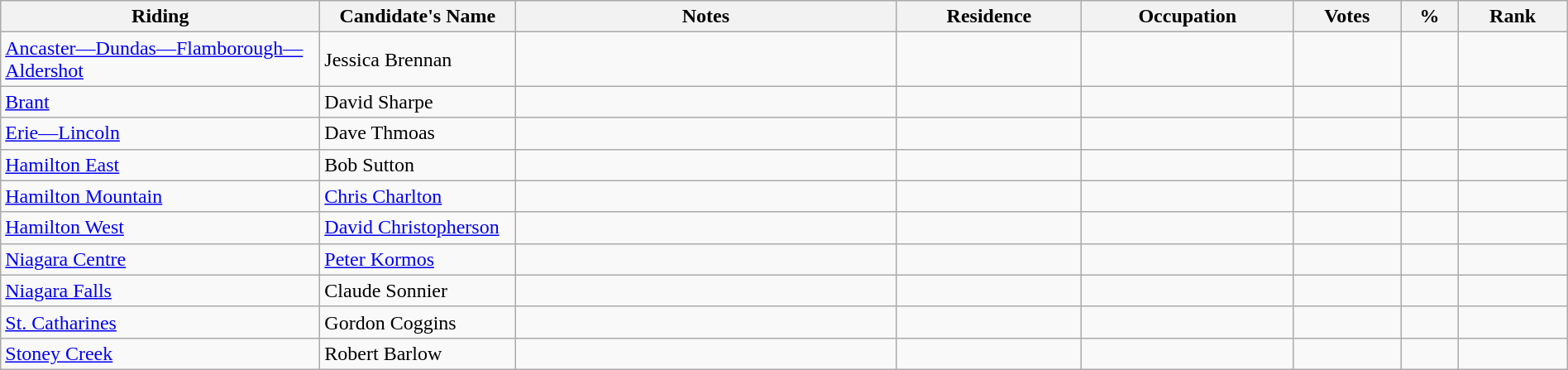<table class="wikitable sortable" width="100%">
<tr>
<th style="width:250px;">Riding<br></th>
<th style="width:150px;">Candidate's Name</th>
<th style="width:300px;">Notes</th>
<th>Residence</th>
<th>Occupation</th>
<th>Votes</th>
<th>%</th>
<th>Rank</th>
</tr>
<tr>
<td><a href='#'>Ancaster—Dundas—Flamborough—Aldershot</a></td>
<td>Jessica Brennan</td>
<td></td>
<td></td>
<td></td>
<td></td>
<td></td>
<td></td>
</tr>
<tr>
<td><a href='#'>Brant</a></td>
<td>David Sharpe</td>
<td></td>
<td></td>
<td></td>
<td></td>
<td></td>
<td></td>
</tr>
<tr>
<td><a href='#'>Erie—Lincoln</a></td>
<td>Dave Thmoas</td>
<td></td>
<td></td>
<td></td>
<td></td>
<td></td>
</tr>
<tr>
<td><a href='#'>Hamilton East</a></td>
<td>Bob Sutton</td>
<td></td>
<td></td>
<td></td>
<td></td>
<td></td>
<td></td>
</tr>
<tr>
<td><a href='#'>Hamilton Mountain</a></td>
<td><a href='#'>Chris Charlton</a></td>
<td></td>
<td></td>
<td></td>
<td></td>
<td></td>
<td></td>
</tr>
<tr>
<td><a href='#'>Hamilton West</a></td>
<td><a href='#'>David Christopherson</a></td>
<td></td>
<td></td>
<td></td>
<td></td>
<td></td>
<td></td>
</tr>
<tr>
<td><a href='#'>Niagara Centre</a></td>
<td><a href='#'>Peter Kormos</a></td>
<td></td>
<td></td>
<td></td>
<td></td>
<td></td>
<td></td>
</tr>
<tr>
<td><a href='#'>Niagara Falls</a></td>
<td>Claude Sonnier</td>
<td></td>
<td></td>
<td></td>
<td></td>
<td></td>
<td></td>
</tr>
<tr>
<td><a href='#'>St. Catharines</a></td>
<td>Gordon Coggins</td>
<td></td>
<td></td>
<td></td>
<td></td>
<td></td>
<td></td>
</tr>
<tr>
<td><a href='#'>Stoney Creek</a></td>
<td>Robert Barlow</td>
<td></td>
<td></td>
<td></td>
<td></td>
<td></td>
<td></td>
</tr>
</table>
